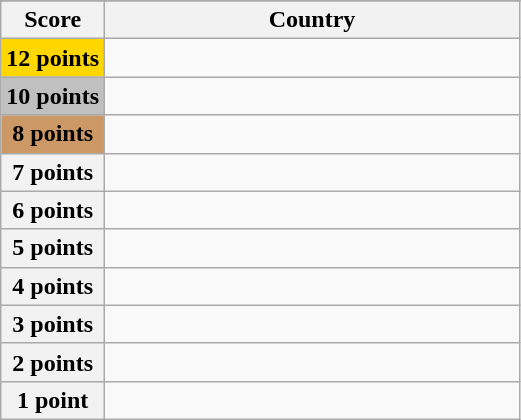<table class="wikitable">
<tr>
</tr>
<tr>
<th scope="col" width="20%">Score</th>
<th scope="col">Country</th>
</tr>
<tr>
<th scope="row" style="background:gold">12 points</th>
<td></td>
</tr>
<tr>
<th scope="row" style="background:silver">10 points</th>
<td></td>
</tr>
<tr>
<th scope="row" style="background:#CC9966">8 points</th>
<td></td>
</tr>
<tr>
<th scope="row">7 points</th>
<td></td>
</tr>
<tr>
<th scope="row">6 points</th>
<td></td>
</tr>
<tr>
<th scope="row">5 points</th>
<td></td>
</tr>
<tr>
<th scope="row">4 points</th>
<td></td>
</tr>
<tr>
<th scope="row">3 points</th>
<td></td>
</tr>
<tr>
<th scope="row">2 points</th>
<td></td>
</tr>
<tr>
<th scope="row">1 point</th>
<td></td>
</tr>
</table>
